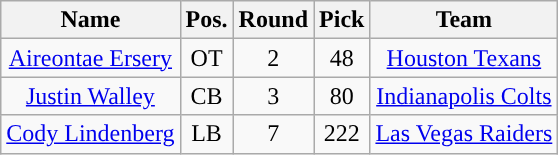<table class="wikitable">
<tr>
<th style="text-align:center; ">Name</th>
<th style="text-align:center; ">Pos.</th>
<th style="text-align:center; ">Round</th>
<th style="text-align:center; ">Pick</th>
<th style="text-align:center; ">Team</th>
</tr>
<tr style="text-align:center">
<td><a href='#'>Aireontae Ersery</a></td>
<td>OT</td>
<td>2</td>
<td>48</td>
<td><a href='#'>Houston Texans</a></td>
</tr>
<tr style="text-align:center">
<td><a href='#'>Justin Walley</a></td>
<td>CB</td>
<td>3</td>
<td>80</td>
<td><a href='#'>Indianapolis Colts</a></td>
</tr>
<tr style="text-align:center">
<td><a href='#'>Cody Lindenberg</a></td>
<td>LB</td>
<td>7</td>
<td>222</td>
<td><a href='#'>Las Vegas Raiders</a></td>
</tr>
</table>
